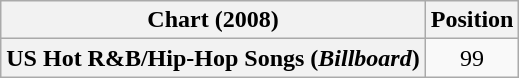<table class="wikitable plainrowheaders" style="text-align:center;">
<tr>
<th scope="col">Chart (2008)</th>
<th scope="col">Position</th>
</tr>
<tr>
<th scope="row">US Hot R&B/Hip-Hop Songs (<em>Billboard</em>)</th>
<td>99</td>
</tr>
</table>
